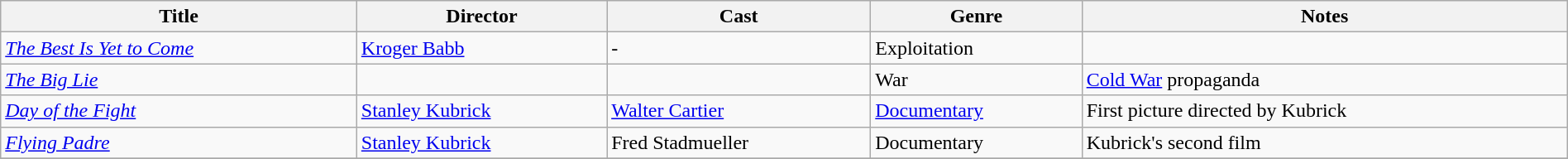<table class="wikitable"style="width:100%;">
<tr>
<th>Title</th>
<th>Director</th>
<th>Cast</th>
<th>Genre</th>
<th>Notes</th>
</tr>
<tr>
<td><em><a href='#'>The Best Is Yet to Come</a></em></td>
<td><a href='#'>Kroger Babb</a></td>
<td>-</td>
<td>Exploitation</td>
<td></td>
</tr>
<tr>
<td><em><a href='#'>The Big Lie</a></em></td>
<td></td>
<td></td>
<td>War</td>
<td><a href='#'>Cold War</a> propaganda</td>
</tr>
<tr>
<td><em><a href='#'>Day of the Fight</a></em></td>
<td><a href='#'>Stanley Kubrick</a></td>
<td><a href='#'>Walter Cartier</a></td>
<td><a href='#'>Documentary</a></td>
<td>First picture directed by Kubrick</td>
</tr>
<tr>
<td><em><a href='#'>Flying Padre</a></em></td>
<td><a href='#'>Stanley Kubrick</a></td>
<td>Fred Stadmueller</td>
<td>Documentary</td>
<td>Kubrick's second film</td>
</tr>
<tr>
</tr>
</table>
